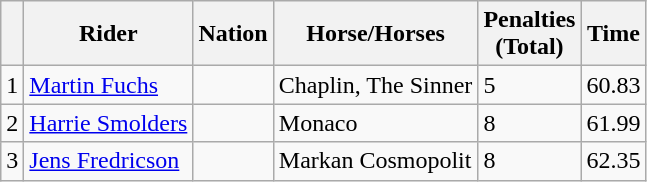<table class="wikitable">
<tr>
<th></th>
<th>Rider</th>
<th>Nation</th>
<th>Horse/Horses</th>
<th>Penalties<br>(Total)</th>
<th>Time</th>
</tr>
<tr>
<td>1</td>
<td><a href='#'>Martin Fuchs</a></td>
<td></td>
<td>Chaplin, The Sinner</td>
<td>5</td>
<td>60.83</td>
</tr>
<tr>
<td>2</td>
<td><a href='#'>Harrie Smolders</a></td>
<td></td>
<td>Monaco</td>
<td>8</td>
<td>61.99</td>
</tr>
<tr>
<td>3</td>
<td><a href='#'>Jens Fredricson</a></td>
<td></td>
<td>Markan Cosmopolit</td>
<td>8</td>
<td>62.35</td>
</tr>
</table>
